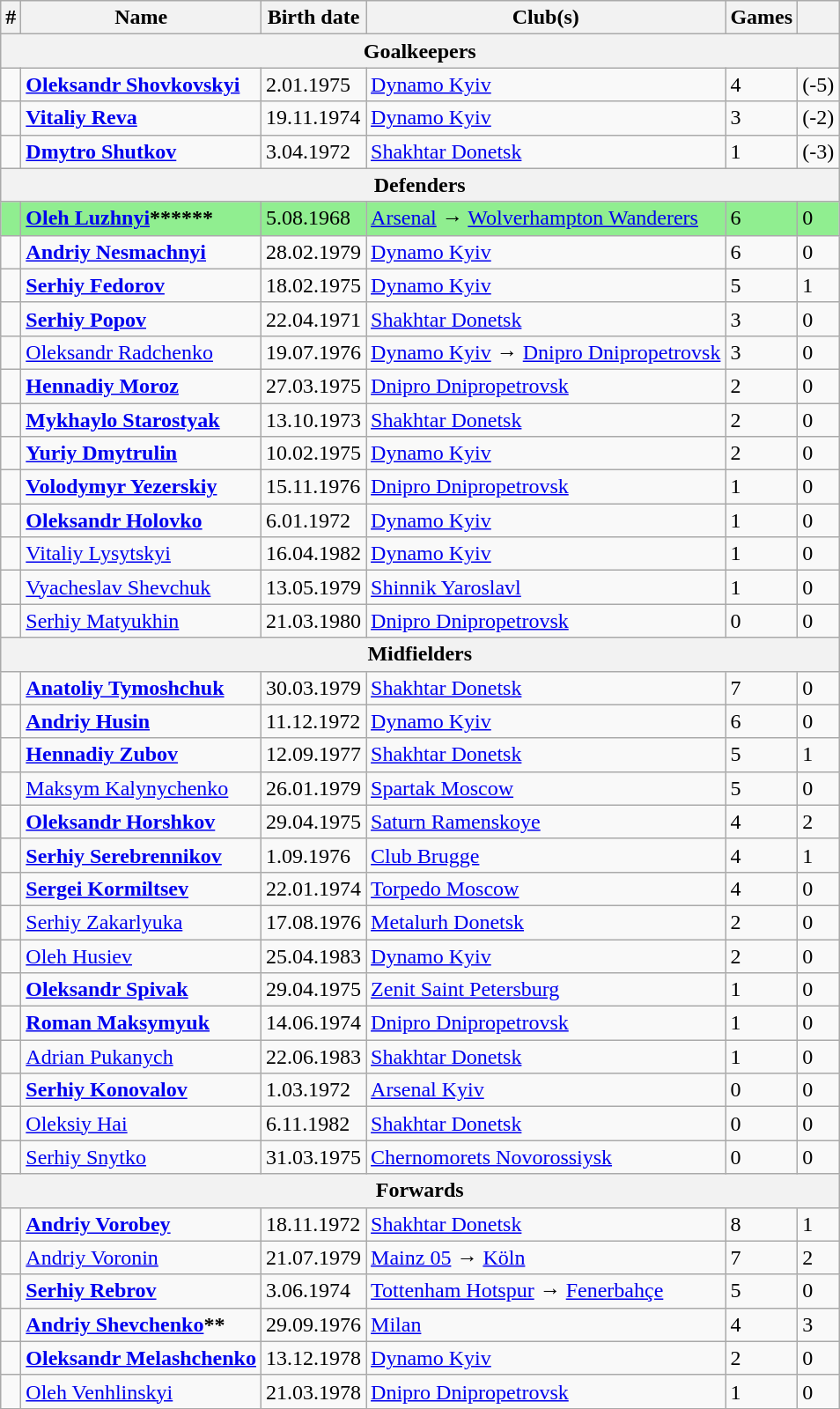<table class="wikitable">
<tr>
<th>#</th>
<th>Name</th>
<th>Birth date</th>
<th>Club(s)</th>
<th>Games</th>
<th></th>
</tr>
<tr>
<th colspan=6>Goalkeepers</th>
</tr>
<tr>
<td></td>
<td><strong><a href='#'>Oleksandr Shovkovskyi</a></strong></td>
<td>2.01.1975</td>
<td><a href='#'>Dynamo Kyiv</a></td>
<td>4</td>
<td>(-5)</td>
</tr>
<tr>
<td></td>
<td><strong><a href='#'>Vitaliy Reva</a></strong></td>
<td>19.11.1974</td>
<td><a href='#'>Dynamo Kyiv</a></td>
<td>3</td>
<td>(-2)</td>
</tr>
<tr>
<td></td>
<td><strong><a href='#'>Dmytro Shutkov</a></strong></td>
<td>3.04.1972</td>
<td><a href='#'>Shakhtar Donetsk</a></td>
<td>1</td>
<td>(-3)</td>
</tr>
<tr>
<th colspan=6>Defenders</th>
</tr>
<tr bgcolor=lightgreen>
<td></td>
<td><strong><a href='#'>Oleh Luzhnyi</a>******</strong></td>
<td>5.08.1968</td>
<td> <a href='#'>Arsenal</a> →  <a href='#'>Wolverhampton Wanderers</a></td>
<td>6</td>
<td>0</td>
</tr>
<tr>
<td></td>
<td><strong><a href='#'>Andriy Nesmachnyi</a></strong></td>
<td>28.02.1979</td>
<td><a href='#'>Dynamo Kyiv</a></td>
<td>6</td>
<td>0</td>
</tr>
<tr>
<td></td>
<td><strong><a href='#'>Serhiy Fedorov</a></strong></td>
<td>18.02.1975</td>
<td><a href='#'>Dynamo Kyiv</a></td>
<td>5</td>
<td>1</td>
</tr>
<tr>
<td></td>
<td><strong><a href='#'>Serhiy Popov</a></strong></td>
<td>22.04.1971</td>
<td><a href='#'>Shakhtar Donetsk</a></td>
<td>3</td>
<td>0</td>
</tr>
<tr>
<td></td>
<td><a href='#'>Oleksandr Radchenko</a></td>
<td>19.07.1976</td>
<td><a href='#'>Dynamo Kyiv</a> → <a href='#'>Dnipro Dnipropetrovsk</a></td>
<td>3</td>
<td>0</td>
</tr>
<tr>
<td></td>
<td><strong><a href='#'>Hennadiy Moroz</a></strong></td>
<td>27.03.1975</td>
<td><a href='#'>Dnipro Dnipropetrovsk</a></td>
<td>2</td>
<td>0</td>
</tr>
<tr>
<td></td>
<td><strong><a href='#'>Mykhaylo Starostyak</a></strong></td>
<td>13.10.1973</td>
<td><a href='#'>Shakhtar Donetsk</a></td>
<td>2</td>
<td>0</td>
</tr>
<tr>
<td></td>
<td><strong><a href='#'>Yuriy Dmytrulin</a></strong></td>
<td>10.02.1975</td>
<td><a href='#'>Dynamo Kyiv</a></td>
<td>2</td>
<td>0</td>
</tr>
<tr>
<td></td>
<td><strong><a href='#'>Volodymyr Yezerskiy</a></strong></td>
<td>15.11.1976</td>
<td><a href='#'>Dnipro Dnipropetrovsk</a></td>
<td>1</td>
<td>0</td>
</tr>
<tr>
<td></td>
<td><strong><a href='#'>Oleksandr Holovko</a></strong></td>
<td>6.01.1972</td>
<td><a href='#'>Dynamo Kyiv</a></td>
<td>1</td>
<td>0</td>
</tr>
<tr>
<td></td>
<td><a href='#'>Vitaliy Lysytskyi</a></td>
<td>16.04.1982</td>
<td><a href='#'>Dynamo Kyiv</a></td>
<td>1</td>
<td>0</td>
</tr>
<tr>
<td></td>
<td><a href='#'>Vyacheslav Shevchuk</a></td>
<td>13.05.1979</td>
<td> <a href='#'>Shinnik Yaroslavl</a></td>
<td>1</td>
<td>0</td>
</tr>
<tr>
<td></td>
<td><a href='#'>Serhiy Matyukhin</a></td>
<td>21.03.1980</td>
<td><a href='#'>Dnipro Dnipropetrovsk</a></td>
<td>0</td>
<td>0</td>
</tr>
<tr>
<th colspan=6>Midfielders</th>
</tr>
<tr>
<td></td>
<td><strong><a href='#'>Anatoliy Tymoshchuk</a></strong></td>
<td>30.03.1979</td>
<td><a href='#'>Shakhtar Donetsk</a></td>
<td>7</td>
<td>0</td>
</tr>
<tr>
<td></td>
<td><strong><a href='#'>Andriy Husin</a></strong></td>
<td>11.12.1972</td>
<td><a href='#'>Dynamo Kyiv</a></td>
<td>6</td>
<td>0</td>
</tr>
<tr>
<td></td>
<td><strong><a href='#'>Hennadiy Zubov</a></strong></td>
<td>12.09.1977</td>
<td><a href='#'>Shakhtar Donetsk</a></td>
<td>5</td>
<td>1</td>
</tr>
<tr>
<td></td>
<td><a href='#'>Maksym Kalynychenko</a></td>
<td>26.01.1979</td>
<td> <a href='#'>Spartak Moscow</a></td>
<td>5</td>
<td>0</td>
</tr>
<tr>
<td></td>
<td><strong><a href='#'>Oleksandr Horshkov</a></strong></td>
<td>29.04.1975</td>
<td> <a href='#'>Saturn Ramenskoye</a></td>
<td>4</td>
<td>2</td>
</tr>
<tr>
<td></td>
<td><strong><a href='#'>Serhiy Serebrennikov</a></strong></td>
<td>1.09.1976</td>
<td> <a href='#'>Club Brugge</a></td>
<td>4</td>
<td>1</td>
</tr>
<tr>
<td></td>
<td><strong><a href='#'>Sergei Kormiltsev</a></strong></td>
<td>22.01.1974</td>
<td> <a href='#'>Torpedo Moscow</a></td>
<td>4</td>
<td>0</td>
</tr>
<tr>
<td></td>
<td><a href='#'>Serhiy Zakarlyuka</a></td>
<td>17.08.1976</td>
<td><a href='#'>Metalurh Donetsk</a></td>
<td>2</td>
<td>0</td>
</tr>
<tr>
<td></td>
<td><a href='#'>Oleh Husiev</a></td>
<td>25.04.1983</td>
<td><a href='#'>Dynamo Kyiv</a></td>
<td>2</td>
<td>0</td>
</tr>
<tr>
<td></td>
<td><strong><a href='#'>Oleksandr Spivak</a></strong></td>
<td>29.04.1975</td>
<td> <a href='#'>Zenit Saint Petersburg</a></td>
<td>1</td>
<td>0</td>
</tr>
<tr>
<td></td>
<td><strong><a href='#'>Roman Maksymyuk</a></strong></td>
<td>14.06.1974</td>
<td><a href='#'>Dnipro Dnipropetrovsk</a></td>
<td>1</td>
<td>0</td>
</tr>
<tr>
<td></td>
<td><a href='#'>Adrian Pukanych</a></td>
<td>22.06.1983</td>
<td><a href='#'>Shakhtar Donetsk</a></td>
<td>1</td>
<td>0</td>
</tr>
<tr>
<td></td>
<td><strong><a href='#'>Serhiy Konovalov</a></strong></td>
<td>1.03.1972</td>
<td><a href='#'>Arsenal Kyiv</a></td>
<td>0</td>
<td>0</td>
</tr>
<tr>
<td></td>
<td><a href='#'>Oleksiy Hai</a></td>
<td>6.11.1982</td>
<td><a href='#'>Shakhtar Donetsk</a></td>
<td>0</td>
<td>0</td>
</tr>
<tr>
<td></td>
<td><a href='#'>Serhiy Snytko</a></td>
<td>31.03.1975</td>
<td> <a href='#'>Chernomorets Novorossiysk</a></td>
<td>0</td>
<td>0</td>
</tr>
<tr>
<th colspan=6>Forwards</th>
</tr>
<tr>
<td></td>
<td><strong><a href='#'>Andriy Vorobey</a></strong></td>
<td>18.11.1972</td>
<td><a href='#'>Shakhtar Donetsk</a></td>
<td>8</td>
<td>1</td>
</tr>
<tr>
<td></td>
<td><a href='#'>Andriy Voronin</a></td>
<td>21.07.1979</td>
<td> <a href='#'>Mainz 05</a> →  <a href='#'>Köln</a></td>
<td>7</td>
<td>2</td>
</tr>
<tr>
<td></td>
<td><strong><a href='#'>Serhiy Rebrov</a></strong></td>
<td>3.06.1974</td>
<td> <a href='#'>Tottenham Hotspur</a> →  <a href='#'>Fenerbahçe</a></td>
<td>5</td>
<td>0</td>
</tr>
<tr>
<td></td>
<td><strong><a href='#'>Andriy Shevchenko</a>**</strong></td>
<td>29.09.1976</td>
<td> <a href='#'>Milan</a></td>
<td>4</td>
<td>3</td>
</tr>
<tr>
<td></td>
<td><strong><a href='#'>Oleksandr Melashchenko</a></strong></td>
<td>13.12.1978</td>
<td><a href='#'>Dynamo Kyiv</a></td>
<td>2</td>
<td>0</td>
</tr>
<tr>
<td></td>
<td><a href='#'>Oleh Venhlinskyi</a></td>
<td>21.03.1978</td>
<td><a href='#'>Dnipro Dnipropetrovsk</a></td>
<td>1</td>
<td>0</td>
</tr>
</table>
